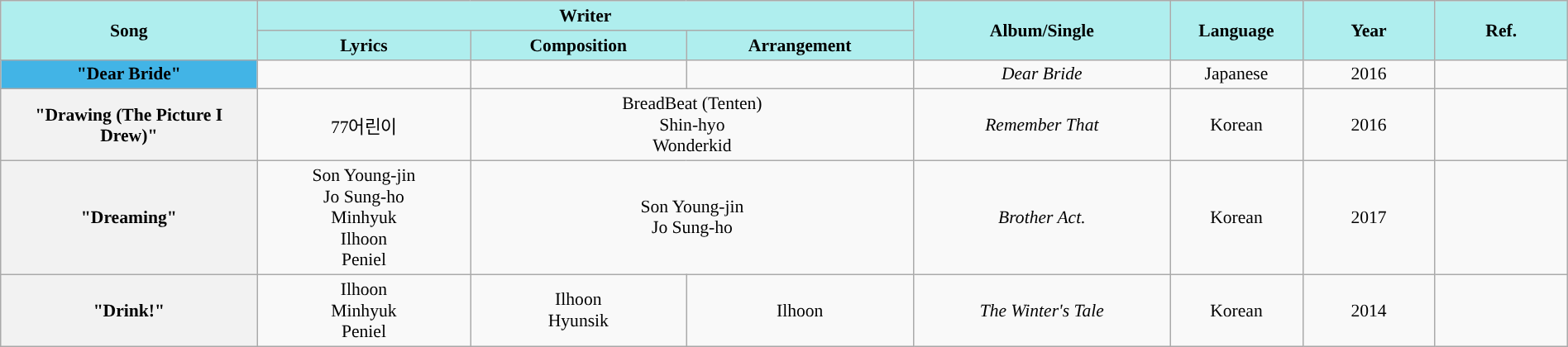<table class="wikitable" style="margin:0.5em auto; clear:both; font-size:.9em; text-align:center; width:100%">
<tr>
<th rowspan="2" style="width:200px; background:#AFEEEE;">Song</th>
<th colspan="3" style="width:700px; background:#AFEEEE;">Writer</th>
<th rowspan="2" style="width:200px; background:#AFEEEE;">Album/Single</th>
<th rowspan="2" style="width:100px; background:#AFEEEE;">Language</th>
<th rowspan="2" style="width:100px; background:#AFEEEE;">Year</th>
<th rowspan="2" style="width:100px; background:#AFEEEE;">Ref.</th>
</tr>
<tr>
<th style=background:#AFEEEE;">Lyrics</th>
<th style=background:#AFEEEE;">Composition</th>
<th style=background:#AFEEEE;">Arrangement</th>
</tr>
<tr>
<th scope="row" style="background-color:#42B4E6">"<strong>Dear Bride</strong>"</th>
<td></td>
<td></td>
<td></td>
<td><em>Dear Bride</em></td>
<td>Japanese</td>
<td>2016</td>
<td></td>
</tr>
<tr>
<th scope="row">"Drawing (The Picture I Drew)" <br></th>
<td>77어린이</td>
<td colspan="2">BreadBeat (Tenten)<br>Shin-hyo<br>Wonderkid</td>
<td><em>Remember That</em></td>
<td>Korean</td>
<td>2016</td>
<td></td>
</tr>
<tr>
<th scope="row">"Dreaming" </th>
<td>Son Young-jin<br>Jo Sung-ho<br>Minhyuk<br>Ilhoon<br>Peniel</td>
<td colspan="2">Son Young-jin<br>Jo Sung-ho</td>
<td><em>Brother Act.</em></td>
<td>Korean</td>
<td>2017</td>
<td></td>
</tr>
<tr>
<th scope="row">"Drink!" </th>
<td>Ilhoon<br>Minhyuk<br>Peniel</td>
<td>Ilhoon<br>Hyunsik</td>
<td>Ilhoon</td>
<td><em>The Winter's Tale</em></td>
<td>Korean</td>
<td>2014</td>
<td></td>
</tr>
</table>
